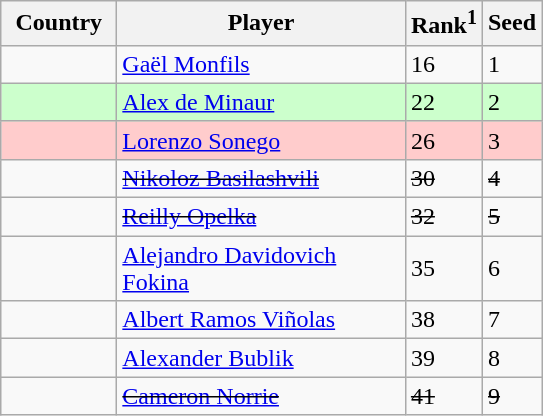<table class="wikitable" border="1">
<tr>
<th width="70">Country</th>
<th width="185">Player</th>
<th>Rank<sup>1</sup></th>
<th>Seed</th>
</tr>
<tr>
<td></td>
<td><a href='#'>Gaël Monfils</a></td>
<td>16</td>
<td>1</td>
</tr>
<tr bgcolor=#cfc>
<td></td>
<td><a href='#'>Alex de Minaur</a></td>
<td>22</td>
<td>2</td>
</tr>
<tr bgcolor=#fcc>
<td></td>
<td><a href='#'>Lorenzo Sonego</a></td>
<td>26</td>
<td>3</td>
</tr>
<tr>
<td><s></s></td>
<td><s><a href='#'>Nikoloz Basilashvili</a></s></td>
<td><s>30</s></td>
<td><s>4</s></td>
</tr>
<tr>
<td><s></s></td>
<td><s><a href='#'>Reilly Opelka</a></s></td>
<td><s>32</s></td>
<td><s>5</s></td>
</tr>
<tr>
<td></td>
<td><a href='#'>Alejandro Davidovich Fokina</a></td>
<td>35</td>
<td>6</td>
</tr>
<tr>
<td></td>
<td><a href='#'>Albert Ramos Viñolas</a></td>
<td>38</td>
<td>7</td>
</tr>
<tr>
<td></td>
<td><a href='#'>Alexander Bublik</a></td>
<td>39</td>
<td>8</td>
</tr>
<tr>
<td><s></s></td>
<td><s><a href='#'>Cameron Norrie</a></s></td>
<td><s>41</s></td>
<td><s>9</s></td>
</tr>
</table>
